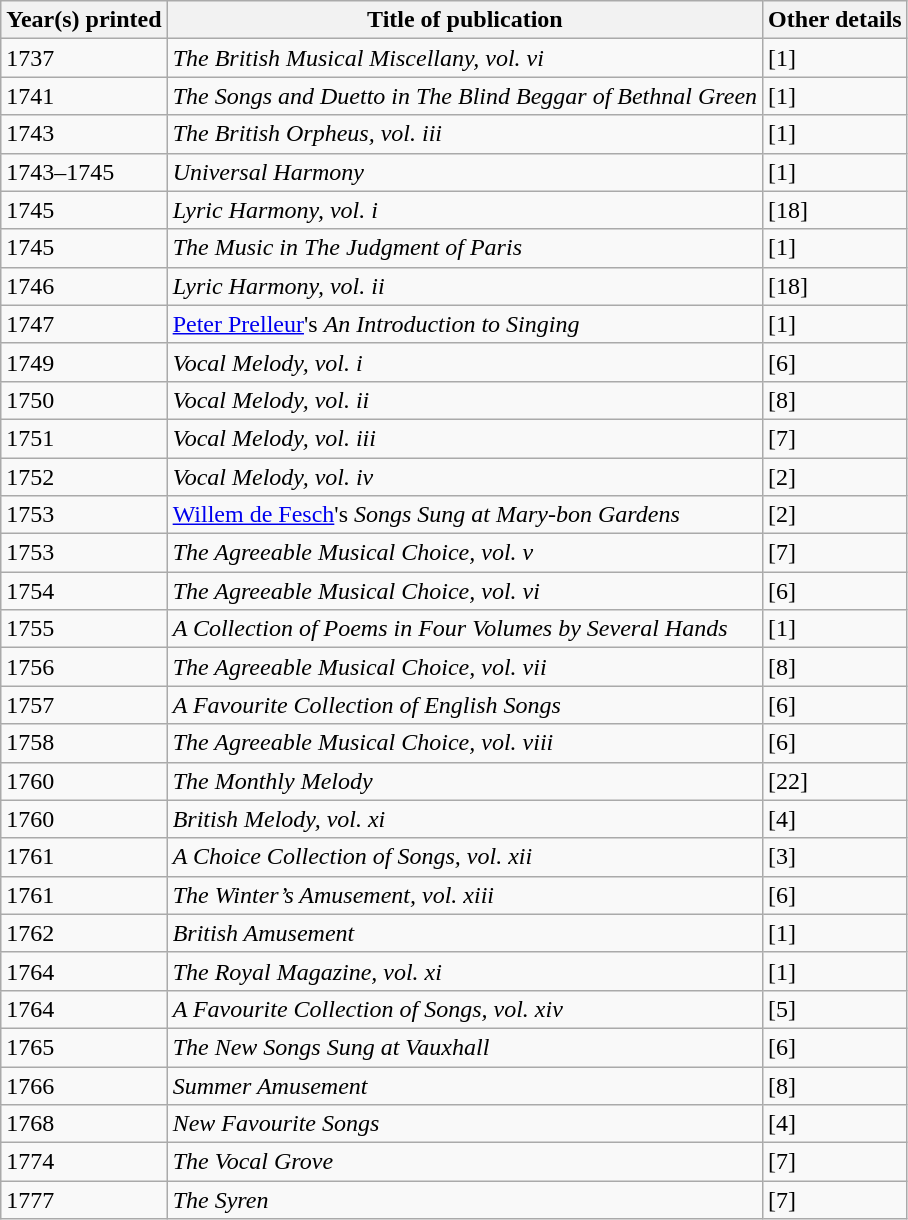<table class="wikitable">
<tr>
<th>Year(s) printed</th>
<th>Title of publication</th>
<th>Other details</th>
</tr>
<tr>
<td>1737</td>
<td><em>The British Musical Miscellany, vol. vi</em></td>
<td>[1]</td>
</tr>
<tr>
<td>1741</td>
<td><em>The Songs and Duetto in The Blind Beggar of Bethnal Green</em></td>
<td>[1]</td>
</tr>
<tr>
<td>1743</td>
<td><em>The British Orpheus, vol. iii</em></td>
<td>[1]</td>
</tr>
<tr>
<td>1743–1745</td>
<td><em>Universal Harmony</em></td>
<td>[1]</td>
</tr>
<tr>
<td>1745</td>
<td><em>Lyric Harmony, vol. i</em></td>
<td>[18]</td>
</tr>
<tr>
<td>1745</td>
<td><em>The Music in The Judgment of Paris</em></td>
<td>[1]</td>
</tr>
<tr>
<td>1746</td>
<td><em>Lyric Harmony, vol. ii</em></td>
<td>[18]</td>
</tr>
<tr>
<td>1747</td>
<td><a href='#'>Peter Prelleur</a>'s <em>An Introduction to Singing</em></td>
<td>[1]</td>
</tr>
<tr>
<td>1749</td>
<td><em>Vocal Melody, vol. i</em></td>
<td>[6]</td>
</tr>
<tr>
<td>1750</td>
<td><em>Vocal Melody, vol. ii</em></td>
<td>[8]</td>
</tr>
<tr>
<td>1751</td>
<td><em>Vocal Melody, vol. iii</em></td>
<td>[7]</td>
</tr>
<tr>
<td>1752</td>
<td><em>Vocal Melody, vol. iv</em></td>
<td>[2]</td>
</tr>
<tr>
<td>1753</td>
<td><a href='#'>Willem de Fesch</a>'s <em>Songs Sung at Mary-bon Gardens </em></td>
<td>[2]</td>
</tr>
<tr>
<td>1753</td>
<td><em>The Agreeable Musical Choice, vol. v</em></td>
<td>[7]</td>
</tr>
<tr>
<td>1754</td>
<td><em>The Agreeable Musical Choice, vol. vi</em></td>
<td>[6]</td>
</tr>
<tr>
<td>1755</td>
<td><em>A Collection of Poems in Four Volumes by Several Hands</em></td>
<td>[1]</td>
</tr>
<tr>
<td>1756</td>
<td><em>The Agreeable Musical Choice, vol. vii</em></td>
<td>[8]</td>
</tr>
<tr>
<td>1757</td>
<td><em>A Favourite Collection of English Songs</em></td>
<td>[6]</td>
</tr>
<tr>
<td>1758</td>
<td><em>The Agreeable Musical Choice, vol. viii</em></td>
<td>[6]</td>
</tr>
<tr>
<td>1760</td>
<td><em>The Monthly Melody</em></td>
<td>[22]</td>
</tr>
<tr>
<td>1760</td>
<td><em>British Melody, vol. xi</em></td>
<td>[4]</td>
</tr>
<tr>
<td>1761</td>
<td><em>A Choice Collection of Songs, vol. xii</em></td>
<td>[3]</td>
</tr>
<tr>
<td>1761</td>
<td><em>The Winter’s Amusement, vol. xiii</em></td>
<td>[6]</td>
</tr>
<tr>
<td>1762</td>
<td><em>British Amusement</em></td>
<td>[1]</td>
</tr>
<tr>
<td>1764</td>
<td><em>The Royal Magazine, vol. xi</em></td>
<td>[1]</td>
</tr>
<tr>
<td>1764</td>
<td><em>A Favourite Collection of Songs, vol. xiv</em></td>
<td>[5]</td>
</tr>
<tr>
<td>1765</td>
<td><em>The New Songs Sung at Vauxhall</em></td>
<td>[6]</td>
</tr>
<tr>
<td>1766</td>
<td><em>Summer Amusement</em></td>
<td>[8]</td>
</tr>
<tr>
<td>1768</td>
<td><em>New Favourite Songs</em></td>
<td>[4]</td>
</tr>
<tr>
<td>1774</td>
<td><em>The Vocal Grove</em></td>
<td>[7]</td>
</tr>
<tr>
<td>1777</td>
<td><em>The Syren</em></td>
<td>[7]</td>
</tr>
</table>
